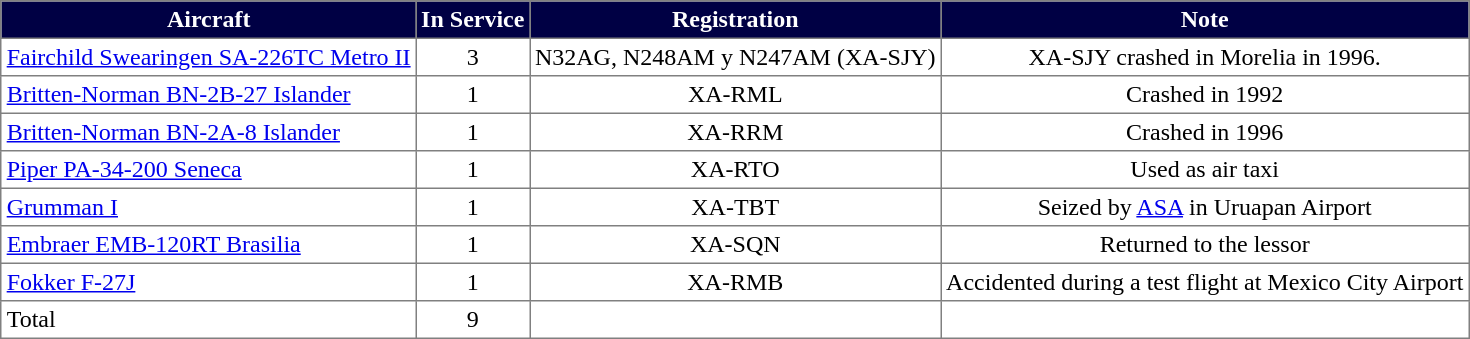<table class="toccolours" border="1" cellpadding="3" style="border-collapse:collapse;margin:1em auto;">
<tr style="background:#000044; color:white;">
<th>Aircraft</th>
<th>In Service</th>
<th>Registration</th>
<th>Note</th>
</tr>
<tr>
<td><a href='#'>Fairchild Swearingen SA-226TC Metro II</a></td>
<td align="center">3</td>
<td align=center>N32AG, N248AM y N247AM (XA-SJY)</td>
<td align=center>XA-SJY crashed in Morelia in 1996.</td>
</tr>
<tr>
<td><a href='#'>Britten-Norman BN-2B-27 Islander</a></td>
<td align=center>1</td>
<td align=center>XA-RML</td>
<td align=center>Crashed in 1992</td>
</tr>
<tr>
<td><a href='#'>Britten-Norman BN-2A-8 Islander</a></td>
<td align="center">1</td>
<td align=center>XA-RRM</td>
<td align=center>Crashed in 1996</td>
</tr>
<tr>
<td><a href='#'>Piper PA-34-200 Seneca</a></td>
<td align=center>1</td>
<td align=center>XA-RTO</td>
<td align=center>Used as air taxi</td>
</tr>
<tr>
<td><a href='#'>Grumman I</a></td>
<td align=center>1</td>
<td align=center>XA-TBT</td>
<td align=center>Seized by <a href='#'>ASA</a> in Uruapan Airport</td>
</tr>
<tr>
<td><a href='#'>Embraer EMB-120RT Brasilia</a></td>
<td align=center>1</td>
<td align=center>XA-SQN</td>
<td align=center>Returned to the lessor</td>
</tr>
<tr>
<td><a href='#'>Fokker F-27J</a></td>
<td align=center>1</td>
<td align=center>XA-RMB</td>
<td align=center>Accidented during a test flight at Mexico City Airport</td>
</tr>
<tr>
<td>Total</td>
<td align="center">9</td>
<td align="center"></td>
<td align="center"></td>
</tr>
</table>
